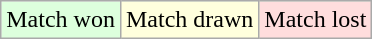<table class="wikitable">
<tr bgcolor="#ddffdd">
<td>Match won</td>
<td bgcolor="#ffffdd">Match drawn</td>
<td bgcolor="#ffdddd">Match lost</td>
</tr>
</table>
